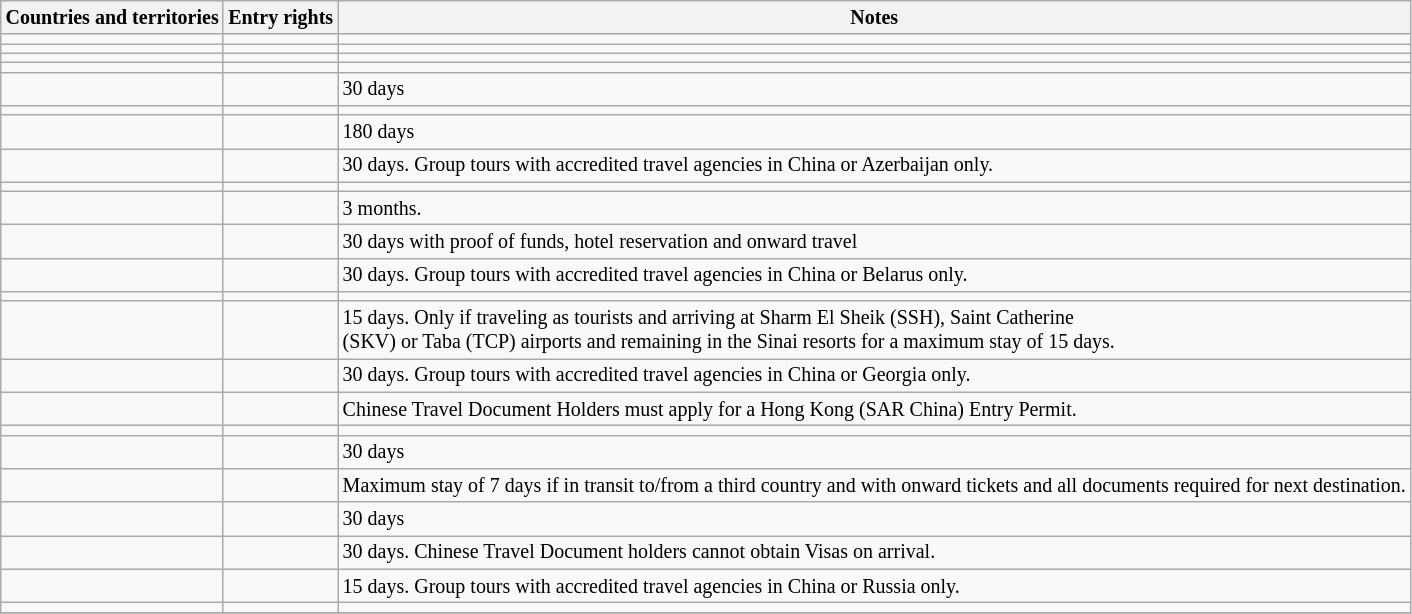<table class="wikitable" style="font-size: smaller; table-layout: fixed;">
<tr>
<th>Countries and territories</th>
<th>Entry rights</th>
<th>Notes</th>
</tr>
<tr>
<td></td>
<td></td>
<td></td>
</tr>
<tr>
<td></td>
<td></td>
<td></td>
</tr>
<tr>
<td></td>
<td></td>
<td></td>
</tr>
<tr>
<td></td>
<td></td>
<td></td>
</tr>
<tr>
<td></td>
<td></td>
<td>30 days</td>
</tr>
<tr>
<td></td>
<td></td>
<td></td>
</tr>
<tr>
<td></td>
<td></td>
<td>180 days</td>
</tr>
<tr>
<td></td>
<td></td>
<td>30 days. Group tours with accredited travel agencies in China or Azerbaijan only.</td>
</tr>
<tr>
<td></td>
<td></td>
<td></td>
</tr>
<tr>
<td></td>
<td></td>
<td>3 months.</td>
</tr>
<tr>
<td></td>
<td></td>
<td>30 days with proof of funds, hotel reservation and onward travel</td>
</tr>
<tr>
<td></td>
<td></td>
<td>30 days. Group tours with accredited travel agencies in China or Belarus only.</td>
</tr>
<tr>
<td></td>
<td></td>
<td></td>
</tr>
<tr>
<td></td>
<td></td>
<td>15 days. Only if traveling as tourists and arriving at Sharm El Sheik (SSH), Saint Catherine<br>(SKV) or Taba (TCP) airports and remaining in the Sinai resorts for a maximum stay of 15 days.</td>
</tr>
<tr>
<td></td>
<td></td>
<td>30 days. Group tours with accredited travel agencies in China or Georgia only.</td>
</tr>
<tr>
<td></td>
<td></td>
<td>Chinese Travel Document Holders must apply for a Hong Kong (SAR China) Entry Permit.</td>
</tr>
<tr>
<td></td>
<td></td>
<td></td>
</tr>
<tr>
<td></td>
<td></td>
<td>30 days</td>
</tr>
<tr>
<td></td>
<td></td>
<td>Maximum stay of 7 days if in transit to/from a third country and with onward tickets and all documents required for next destination.</td>
</tr>
<tr>
<td></td>
<td></td>
<td>30 days</td>
</tr>
<tr>
<td></td>
<td></td>
<td>30 days. Chinese Travel Document holders cannot obtain Visas on arrival.</td>
</tr>
<tr>
<td></td>
<td></td>
<td>15 days. Group tours with accredited travel agencies in China or Russia only.</td>
</tr>
<tr>
<td></td>
<td></td>
<td></td>
</tr>
<tr>
</tr>
</table>
